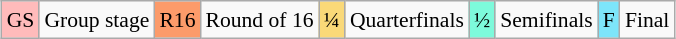<table class="wikitable" style="margin:0.5em auto; font-size:90%; line-height:1.25em;">
<tr>
<td style="background-color:#FFBBBB; text-align:center;">GS</td>
<td>Group stage</td>
<td style="background-color:#FC9B6A; text-align:center;">R16</td>
<td>Round of 16</td>
<td style="background-color:#FAD978; text-align:center;">¼</td>
<td>Quarterfinals</td>
<td style="background-color:#7DFADB; text-align:center;">½</td>
<td>Semifinals</td>
<td style="background-color:#7DE5FA; text-align:center;">F</td>
<td>Final</td>
</tr>
</table>
